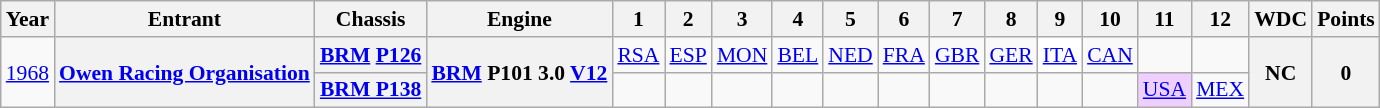<table class="wikitable" style="text-align:center; font-size:90%">
<tr>
<th>Year</th>
<th>Entrant</th>
<th>Chassis</th>
<th>Engine</th>
<th>1</th>
<th>2</th>
<th>3</th>
<th>4</th>
<th>5</th>
<th>6</th>
<th>7</th>
<th>8</th>
<th>9</th>
<th>10</th>
<th>11</th>
<th>12</th>
<th>WDC</th>
<th>Points</th>
</tr>
<tr>
<td rowspan="2"><a href='#'>1968</a></td>
<th rowspan="2"><a href='#'>Owen Racing Organisation</a></th>
<th><a href='#'>BRM</a> <a href='#'>P126</a></th>
<th Rowspan="2"><a href='#'>BRM</a> P101 3.0 <a href='#'>V12</a></th>
<td><a href='#'>RSA</a></td>
<td><a href='#'>ESP</a></td>
<td><a href='#'>MON</a></td>
<td><a href='#'>BEL</a></td>
<td><a href='#'>NED</a></td>
<td><a href='#'>FRA</a></td>
<td><a href='#'>GBR</a></td>
<td><a href='#'>GER</a></td>
<td style="background:#FFFFFF;"><a href='#'>ITA</a><br></td>
<td><a href='#'>CAN</a></td>
<td></td>
<td></td>
<th rowspan="2">NC</th>
<th rowspan="2">0</th>
</tr>
<tr>
<th><a href='#'>BRM P138</a></th>
<td></td>
<td></td>
<td></td>
<td></td>
<td></td>
<td></td>
<td></td>
<td></td>
<td></td>
<td></td>
<td style="background:#EFCFFF;"><a href='#'>USA</a><br></td>
<td><a href='#'>MEX</a></td>
</tr>
</table>
